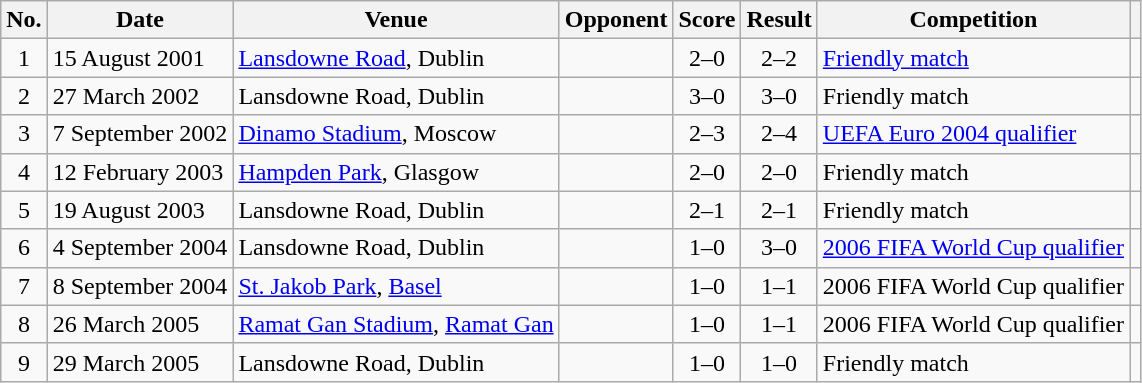<table class="wikitable sortable">
<tr>
<th scope="col">No.</th>
<th scope="col">Date</th>
<th scope="col">Venue</th>
<th scope="col">Opponent</th>
<th scope="col">Score</th>
<th scope="col">Result</th>
<th scope="col">Competition</th>
<th scope="col" class="unsortable"></th>
</tr>
<tr>
<td scope="row" align="center">1</td>
<td>15 August 2001</td>
<td><a href='#'>Lansdowne Road</a>, Dublin</td>
<td></td>
<td align="center">2–0</td>
<td align="center">2–2</td>
<td><a href='#'>Friendly match</a></td>
<td></td>
</tr>
<tr>
<td scope="row" align="center">2</td>
<td>27 March 2002</td>
<td>Lansdowne Road, Dublin</td>
<td></td>
<td align="center">3–0</td>
<td align="center">3–0</td>
<td>Friendly match</td>
<td></td>
</tr>
<tr>
<td scope="row" align="center">3</td>
<td>7 September 2002</td>
<td><a href='#'>Dinamo Stadium</a>, Moscow</td>
<td></td>
<td align="center">2–3</td>
<td align="center">2–4</td>
<td><a href='#'>UEFA Euro 2004 qualifier</a></td>
<td></td>
</tr>
<tr>
<td scope="row" align="center">4</td>
<td>12 February 2003</td>
<td><a href='#'>Hampden Park</a>, Glasgow</td>
<td></td>
<td align="center">2–0</td>
<td align="center">2–0</td>
<td>Friendly match</td>
<td></td>
</tr>
<tr>
<td scope="row" align="center">5</td>
<td>19 August 2003</td>
<td>Lansdowne Road, Dublin</td>
<td></td>
<td align="center">2–1</td>
<td align="center">2–1</td>
<td>Friendly match</td>
<td></td>
</tr>
<tr>
<td scope="row" align="center">6</td>
<td>4 September 2004</td>
<td>Lansdowne Road, Dublin</td>
<td></td>
<td align="center">1–0</td>
<td align="center">3–0</td>
<td><a href='#'>2006 FIFA World Cup qualifier</a></td>
<td></td>
</tr>
<tr>
<td scope="row" align="center">7</td>
<td>8 September 2004</td>
<td><a href='#'>St. Jakob Park</a>, <a href='#'>Basel</a></td>
<td></td>
<td align="center">1–0</td>
<td align="center">1–1</td>
<td>2006 FIFA World Cup qualifier</td>
<td></td>
</tr>
<tr>
<td scope="row" align="center">8</td>
<td>26 March 2005</td>
<td><a href='#'>Ramat Gan Stadium</a>, <a href='#'>Ramat Gan</a></td>
<td></td>
<td align="center">1–0</td>
<td align="center">1–1</td>
<td>2006 FIFA World Cup qualifier</td>
<td></td>
</tr>
<tr>
<td scope="row" align="center">9</td>
<td>29 March 2005</td>
<td>Lansdowne Road, Dublin</td>
<td></td>
<td align="center">1–0</td>
<td align="center">1–0</td>
<td>Friendly match</td>
<td></td>
</tr>
</table>
